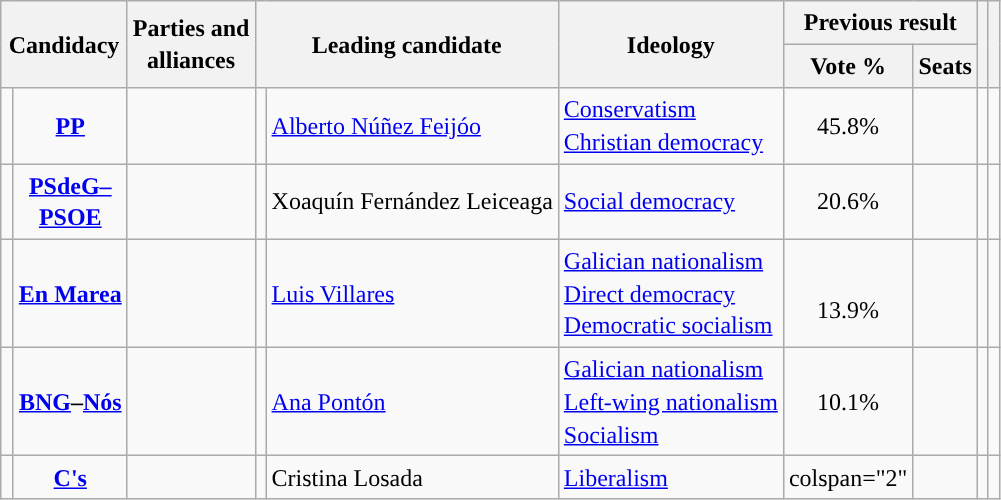<table class="wikitable" style="line-height:1.35em; text-align:left;">
<tr>
<th colspan="2" rowspan="2">Candidacy</th>
<th rowspan="2">Parties and<br>alliances</th>
<th colspan="2" rowspan="2">Leading candidate</th>
<th rowspan="2">Ideology</th>
<th colspan="2">Previous result</th>
<th rowspan="2"></th>
<th rowspan="2"></th>
</tr>
<tr>
<th>Vote %</th>
<th>Seats</th>
</tr>
<tr>
<td width="1" style="color:inherit;background:"></td>
<td align="center"><strong><a href='#'>PP</a></strong></td>
<td></td>
<td></td>
<td><a href='#'>Alberto Núñez Feijóo</a></td>
<td><a href='#'>Conservatism</a><br><a href='#'>Christian democracy</a></td>
<td align="center">45.8%</td>
<td></td>
<td></td>
<td><br></td>
</tr>
<tr>
<td style="color:inherit;background:"></td>
<td align="center"><strong><a href='#'>PSdeG–<br>PSOE</a></strong></td>
<td></td>
<td></td>
<td>Xoaquín Fernández Leiceaga</td>
<td><a href='#'>Social democracy</a></td>
<td align="center">20.6%</td>
<td></td>
<td></td>
<td></td>
</tr>
<tr>
<td style="color:inherit;background:"></td>
<td align="center"><strong><a href='#'>En Marea</a></strong></td>
<td></td>
<td></td>
<td><a href='#'>Luis Villares</a></td>
<td><a href='#'>Galician nationalism</a><br><a href='#'>Direct democracy</a><br><a href='#'>Democratic socialism</a></td>
<td align="center"><br>13.9%<br></td>
<td></td>
<td></td>
<td><br><br></td>
</tr>
<tr>
<td style="color:inherit;background:"></td>
<td align="center"><strong><a href='#'>BNG</a>–<a href='#'>Nós</a></strong></td>
<td></td>
<td></td>
<td><a href='#'>Ana Pontón</a></td>
<td><a href='#'>Galician nationalism</a><br><a href='#'>Left-wing nationalism</a><br><a href='#'>Socialism</a></td>
<td align="center">10.1%</td>
<td></td>
<td></td>
<td><br><br></td>
</tr>
<tr>
<td style="color:inherit;background:"></td>
<td align="center"><strong><a href='#'>C's</a></strong></td>
<td></td>
<td></td>
<td>Cristina Losada</td>
<td><a href='#'>Liberalism</a></td>
<td>colspan="2" </td>
<td></td>
<td></td>
</tr>
</table>
